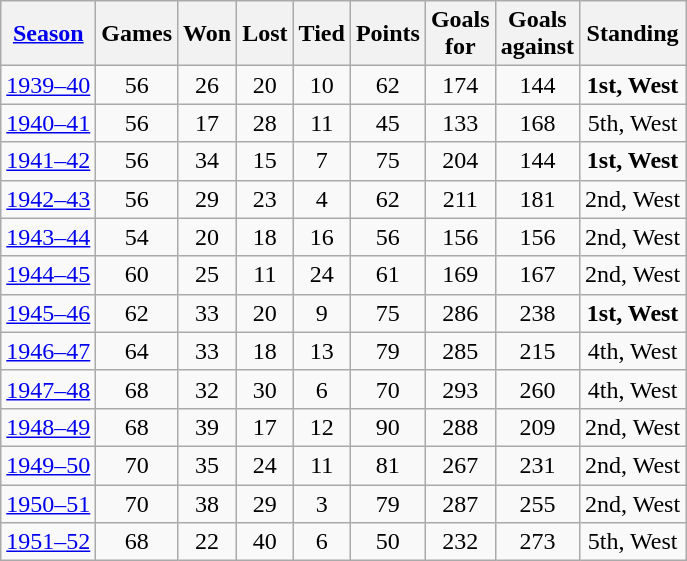<table class="wikitable" style="text-align:center">
<tr>
<th><a href='#'>Season</a></th>
<th>Games</th>
<th>Won</th>
<th>Lost</th>
<th>Tied</th>
<th>Points</th>
<th>Goals<br>for</th>
<th>Goals<br>against</th>
<th>Standing</th>
</tr>
<tr>
<td><a href='#'>1939–40</a></td>
<td>56</td>
<td>26</td>
<td>20</td>
<td>10</td>
<td>62</td>
<td>174</td>
<td>144</td>
<td><strong>1st, West</strong></td>
</tr>
<tr>
<td><a href='#'>1940–41</a></td>
<td>56</td>
<td>17</td>
<td>28</td>
<td>11</td>
<td>45</td>
<td>133</td>
<td>168</td>
<td>5th, West</td>
</tr>
<tr>
<td><a href='#'>1941–42</a></td>
<td>56</td>
<td>34</td>
<td>15</td>
<td>7</td>
<td>75</td>
<td>204</td>
<td>144</td>
<td><strong>1st, West</strong></td>
</tr>
<tr>
<td><a href='#'>1942–43</a></td>
<td>56</td>
<td>29</td>
<td>23</td>
<td>4</td>
<td>62</td>
<td>211</td>
<td>181</td>
<td>2nd, West</td>
</tr>
<tr>
<td><a href='#'>1943–44</a></td>
<td>54</td>
<td>20</td>
<td>18</td>
<td>16</td>
<td>56</td>
<td>156</td>
<td>156</td>
<td>2nd, West</td>
</tr>
<tr>
<td><a href='#'>1944–45</a></td>
<td>60</td>
<td>25</td>
<td>11</td>
<td>24</td>
<td>61</td>
<td>169</td>
<td>167</td>
<td>2nd, West</td>
</tr>
<tr>
<td><a href='#'>1945–46</a></td>
<td>62</td>
<td>33</td>
<td>20</td>
<td>9</td>
<td>75</td>
<td>286</td>
<td>238</td>
<td><strong>1st, West</strong></td>
</tr>
<tr>
<td><a href='#'>1946–47</a></td>
<td>64</td>
<td>33</td>
<td>18</td>
<td>13</td>
<td>79</td>
<td>285</td>
<td>215</td>
<td>4th, West</td>
</tr>
<tr>
<td><a href='#'>1947–48</a></td>
<td>68</td>
<td>32</td>
<td>30</td>
<td>6</td>
<td>70</td>
<td>293</td>
<td>260</td>
<td>4th, West</td>
</tr>
<tr>
<td><a href='#'>1948–49</a></td>
<td>68</td>
<td>39</td>
<td>17</td>
<td>12</td>
<td>90</td>
<td>288</td>
<td>209</td>
<td>2nd, West</td>
</tr>
<tr>
<td><a href='#'>1949–50</a></td>
<td>70</td>
<td>35</td>
<td>24</td>
<td>11</td>
<td>81</td>
<td>267</td>
<td>231</td>
<td>2nd, West</td>
</tr>
<tr>
<td><a href='#'>1950–51</a></td>
<td>70</td>
<td>38</td>
<td>29</td>
<td>3</td>
<td>79</td>
<td>287</td>
<td>255</td>
<td>2nd, West</td>
</tr>
<tr>
<td><a href='#'>1951–52</a></td>
<td>68</td>
<td>22</td>
<td>40</td>
<td>6</td>
<td>50</td>
<td>232</td>
<td>273</td>
<td>5th, West</td>
</tr>
</table>
